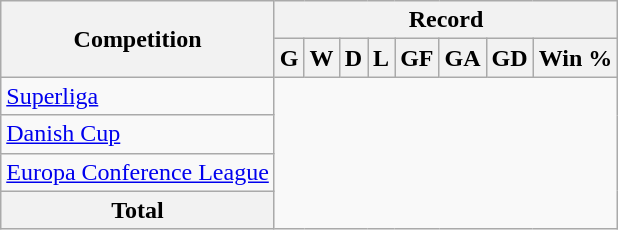<table class="wikitable" style="text-align: center">
<tr>
<th rowspan="2">Competition</th>
<th colspan="9">Record</th>
</tr>
<tr>
<th>G</th>
<th>W</th>
<th>D</th>
<th>L</th>
<th>GF</th>
<th>GA</th>
<th>GD</th>
<th>Win %</th>
</tr>
<tr>
<td style="text-align: left"><a href='#'>Superliga</a><br></td>
</tr>
<tr>
<td style="text-align: left"><a href='#'>Danish Cup</a><br></td>
</tr>
<tr>
<td style="text-align: left"><a href='#'>Europa Conference League</a><br></td>
</tr>
<tr>
<th>Total<br></th>
</tr>
</table>
